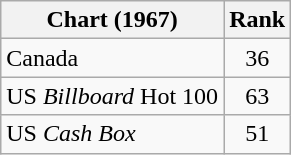<table class="wikitable sortable">
<tr>
<th>Chart (1967)</th>
<th>Rank</th>
</tr>
<tr>
<td>Canada</td>
<td style="text-align:center;">36</td>
</tr>
<tr>
<td>US <em>Billboard</em> Hot 100</td>
<td style="text-align:center;">63</td>
</tr>
<tr>
<td>US <em>Cash Box</em> </td>
<td style="text-align:center;">51</td>
</tr>
</table>
